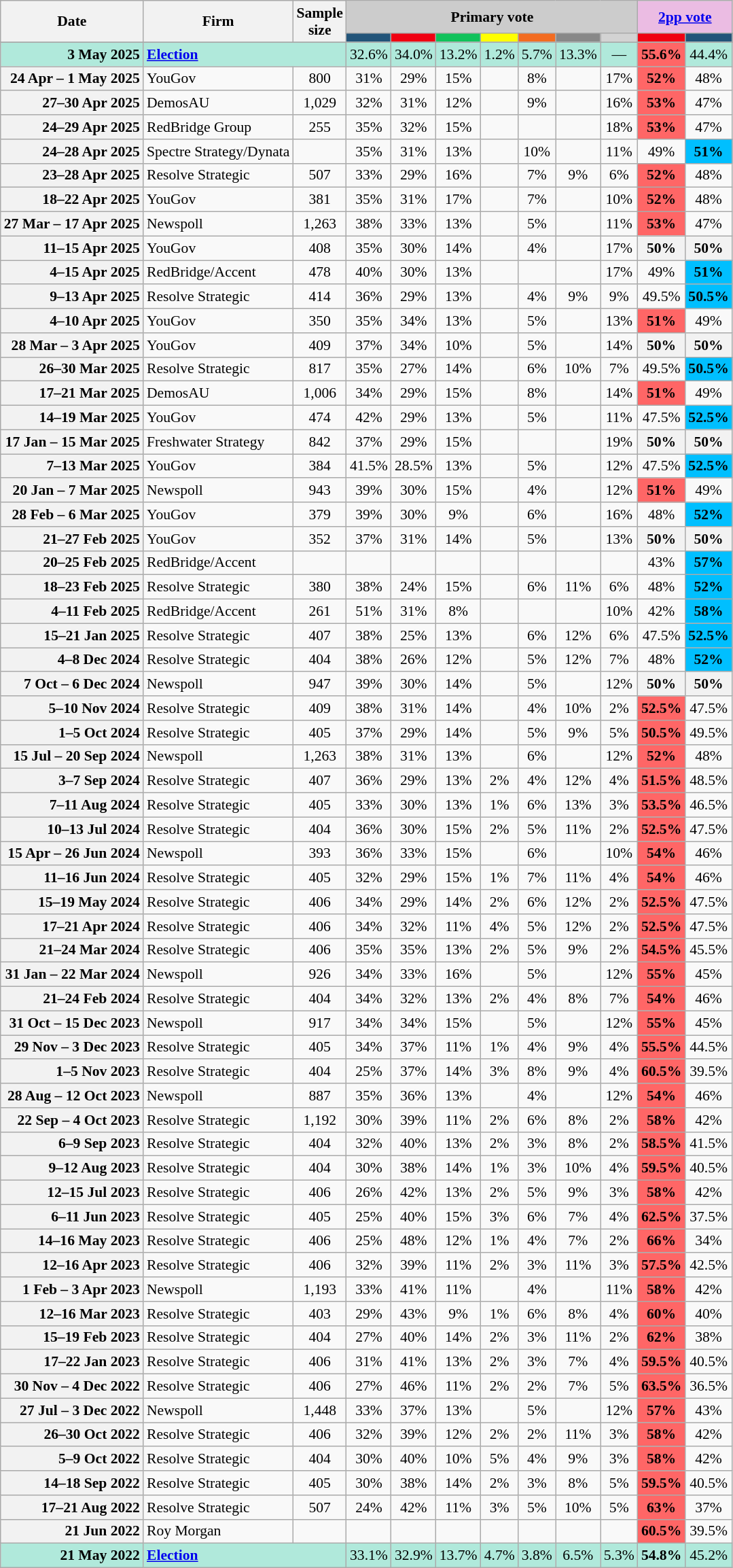<table class="nowrap wikitable tpl-blanktable" style=text-align:center;font-size:90%>
<tr>
<th rowspan=2>Date</th>
<th rowspan=2>Firm</th>
<th rowspan=2>Sample<br>size</th>
<th colspan=7 class=unsortable style=background:#ccc>Primary vote</th>
<th colspan=2 class=unsortable style=background:#ebbce3><a href='#'>2pp vote</a></th>
</tr>
<tr>
<th class="unsortable" style=background:#225479></th>
<th class="unsortable" style="background:#F00011"></th>
<th class=unsortable style=background:#10C25B></th>
<th class=unsortable style=background:yellow></th>
<th class=unsortable style=background:#f36c21></th>
<th class=unsortable style=background:#888888></th>
<th class=unsortable style=background:lightgray></th>
<th class="unsortable" style="background:#F00011"></th>
<th class="unsortable" style=background:#225479></th>
</tr>
<tr>
</tr>
<tr style=background:#b0e9db>
<td style=text-align:right data-sort-value=3-May-2025><strong>3 May 2025</strong></td>
<td colspan=2 style=text-align:left><strong><a href='#'>Election</a></strong></td>
<td>32.6%</td>
<td>34.0%</td>
<td>13.2%</td>
<td>1.2%</td>
<td>5.7%</td>
<td>13.3%</td>
<td>—</td>
<td style=background:#f66><strong>55.6%</strong></td>
<td>44.4%</td>
</tr>
<tr>
<th style=text-align:right>24 Apr – 1 May 2025</th>
<td style="text-align:left;">YouGov</td>
<td>800</td>
<td>31%</td>
<td>29%</td>
<td>15%</td>
<td></td>
<td>8%</td>
<td></td>
<td>17%</td>
<th style=background:#f66>52%</th>
<td>48%</td>
</tr>
<tr>
<th style=text-align:right>27–30 Apr 2025</th>
<td style="text-align:left;">DemosAU</td>
<td>1,029</td>
<td>32%</td>
<td>31%</td>
<td>12%</td>
<td></td>
<td>9%</td>
<td></td>
<td>16%</td>
<th style=background:#f66>53%</th>
<td>47%</td>
</tr>
<tr>
<th style=text-align:right>24–29 Apr 2025</th>
<td style="text-align:left;">RedBridge Group</td>
<td>255</td>
<td>35%</td>
<td>32%</td>
<td>15%</td>
<td></td>
<td></td>
<td></td>
<td>18%</td>
<th style=background:#f66>53%</th>
<td>47%</td>
</tr>
<tr>
<th style=text-align:right>24–28 Apr 2025</th>
<td style="text-align:left;">Spectre Strategy/Dynata</td>
<td></td>
<td>35%</td>
<td>31%</td>
<td>13%</td>
<td></td>
<td>10%</td>
<td></td>
<td>11%</td>
<td>49%</td>
<th style=background:#00bfff>51%</th>
</tr>
<tr>
<th style=text-align:right>23–28 Apr 2025</th>
<td style="text-align:left;">Resolve Strategic</td>
<td>507</td>
<td>33%</td>
<td>29%</td>
<td>16%</td>
<td></td>
<td>7%</td>
<td>9%</td>
<td>6%</td>
<th style=background:#f66>52%</th>
<td>48%</td>
</tr>
<tr>
<th style=text-align:right>18–22 Apr 2025</th>
<td style="text-align:left;">YouGov</td>
<td>381</td>
<td>35%</td>
<td>31%</td>
<td>17%</td>
<td></td>
<td>7%</td>
<td></td>
<td>10%</td>
<th style=background:#f66>52%</th>
<td>48%</td>
</tr>
<tr>
<th style=text-align:right>27 Mar – 17 Apr 2025</th>
<td style="text-align:left;">Newspoll</td>
<td>1,263</td>
<td>38%</td>
<td>33%</td>
<td>13%</td>
<td></td>
<td>5%</td>
<td></td>
<td>11%</td>
<th style=background:#f66>53%</th>
<td>47%</td>
</tr>
<tr>
<th style=text-align:right>11–15 Apr 2025</th>
<td style="text-align:left;">YouGov</td>
<td>408</td>
<td>35%</td>
<td>30%</td>
<td>14%</td>
<td></td>
<td>4%</td>
<td></td>
<td>17%</td>
<th>50%</th>
<th>50%</th>
</tr>
<tr>
<th style=text-align:right>4–15 Apr 2025</th>
<td style="text-align:left;">RedBridge/Accent</td>
<td>478</td>
<td>40%</td>
<td>30%</td>
<td>13%</td>
<td></td>
<td></td>
<td></td>
<td>17%</td>
<td>49%</td>
<th style=background:#00bfff>51%</th>
</tr>
<tr>
<th style=text-align:right>9–13 Apr 2025</th>
<td style="text-align:left;">Resolve Strategic</td>
<td>414</td>
<td>36%</td>
<td>29%</td>
<td>13%</td>
<td></td>
<td>4%</td>
<td>9%</td>
<td>9%</td>
<td>49.5%</td>
<th style=background:#00bfff>50.5%</th>
</tr>
<tr>
<th style=text-align:right>4–10 Apr 2025</th>
<td style="text-align:left;">YouGov</td>
<td>350</td>
<td>35%</td>
<td>34%</td>
<td>13%</td>
<td></td>
<td>5%</td>
<td></td>
<td>13%</td>
<th style=background:#f66>51%</th>
<td>49%</td>
</tr>
<tr>
<th style=text-align:right>28 Mar – 3 Apr 2025</th>
<td style="text-align:left;">YouGov</td>
<td>409</td>
<td>37%</td>
<td>34%</td>
<td>10%</td>
<td></td>
<td>5%</td>
<td></td>
<td>14%</td>
<th>50%</th>
<th>50%</th>
</tr>
<tr>
<th style=text-align:right>26–30 Mar 2025</th>
<td style="text-align:left;">Resolve Strategic</td>
<td>817</td>
<td>35%</td>
<td>27%</td>
<td>14%</td>
<td></td>
<td>6%</td>
<td>10%</td>
<td>7%</td>
<td>49.5%</td>
<th style=background:#00bfff>50.5%</th>
</tr>
<tr>
<th style=text-align:right>17–21 Mar 2025</th>
<td style="text-align:left;">DemosAU</td>
<td>1,006</td>
<td>34%</td>
<td>29%</td>
<td>15%</td>
<td></td>
<td>8%</td>
<td></td>
<td>14%</td>
<th style=background:#f66>51%</th>
<td>49%</td>
</tr>
<tr>
<th style=text-align:right>14–19 Mar 2025</th>
<td style="text-align:left;">YouGov</td>
<td>474</td>
<td>42%</td>
<td>29%</td>
<td>13%</td>
<td></td>
<td>5%</td>
<td></td>
<td>11%</td>
<td>47.5%</td>
<th style=background:#00bfff>52.5%</th>
</tr>
<tr>
<th style=text-align:right>17 Jan – 15 Mar 2025</th>
<td style="text-align:left;">Freshwater Strategy</td>
<td>842</td>
<td>37%</td>
<td>29%</td>
<td>15%</td>
<td></td>
<td></td>
<td></td>
<td>19%</td>
<th>50%</th>
<th>50%</th>
</tr>
<tr>
<th style=text-align:right>7–13 Mar 2025</th>
<td style="text-align:left;">YouGov</td>
<td>384</td>
<td>41.5%</td>
<td>28.5%</td>
<td>13%</td>
<td></td>
<td>5%</td>
<td></td>
<td>12%</td>
<td>47.5%</td>
<th style=background:#00bfff>52.5%</th>
</tr>
<tr>
<th style=text-align:right>20 Jan – 7 Mar 2025</th>
<td style="text-align:left;">Newspoll</td>
<td>943</td>
<td>39%</td>
<td>30%</td>
<td>15%</td>
<td></td>
<td>4%</td>
<td></td>
<td>12%</td>
<th style=background:#f66>51%</th>
<td>49%</td>
</tr>
<tr>
<th style=text-align:right>28 Feb – 6 Mar 2025</th>
<td style="text-align:left;">YouGov</td>
<td>379</td>
<td>39%</td>
<td>30%</td>
<td>9%</td>
<td></td>
<td>6%</td>
<td></td>
<td>16%</td>
<td>48%</td>
<th style=background:#00bfff>52%</th>
</tr>
<tr>
<th style=text-align:right>21–27 Feb 2025</th>
<td style="text-align:left;">YouGov</td>
<td>352</td>
<td>37%</td>
<td>31%</td>
<td>14%</td>
<td></td>
<td>5%</td>
<td></td>
<td>13%</td>
<th>50%</th>
<th>50%</th>
</tr>
<tr>
<th style=text-align:right>20–25 Feb 2025</th>
<td style="text-align:left;">RedBridge/Accent</td>
<td></td>
<td></td>
<td></td>
<td></td>
<td></td>
<td></td>
<td></td>
<td></td>
<td>43%</td>
<th style=background:#00bfff>57%</th>
</tr>
<tr>
<th style=text-align:right>18–23 Feb 2025</th>
<td style="text-align:left;">Resolve Strategic</td>
<td>380</td>
<td>38%</td>
<td>24%</td>
<td>15%</td>
<td></td>
<td>6%</td>
<td>11%</td>
<td>6%</td>
<td>48%</td>
<th style=background:#00bfff>52%</th>
</tr>
<tr>
<th style=text-align:right>4–11 Feb 2025</th>
<td style="text-align:left;">RedBridge/Accent</td>
<td>261</td>
<td>51%</td>
<td>31%</td>
<td>8%</td>
<td></td>
<td></td>
<td></td>
<td>10%</td>
<td>42%</td>
<th style=background:#00bfff>58%</th>
</tr>
<tr>
<th style=text-align:right>15–21 Jan 2025</th>
<td style="text-align:left;">Resolve Strategic</td>
<td>407</td>
<td>38%</td>
<td>25%</td>
<td>13%</td>
<td></td>
<td>6%</td>
<td>12%</td>
<td>6%</td>
<td>47.5%</td>
<th style=background:#00bfff>52.5%</th>
</tr>
<tr>
<th style=text-align:right>4–8 Dec 2024</th>
<td style=text-align:left>Resolve Strategic</td>
<td>404</td>
<td>38%</td>
<td>26%</td>
<td>12%</td>
<td></td>
<td>5%</td>
<td>12%</td>
<td>7%</td>
<td>48%</td>
<th style=background:#00bfff>52%</th>
</tr>
<tr>
<th style=text-align:right>7 Oct – 6 Dec 2024</th>
<td style="text-align:left;">Newspoll</td>
<td>947</td>
<td>39%</td>
<td>30%</td>
<td>14%</td>
<td></td>
<td>5%</td>
<td></td>
<td>12%</td>
<th>50%</th>
<th>50%</th>
</tr>
<tr>
<th style=text-align:right>5–10 Nov 2024</th>
<td style=text-align:left>Resolve Strategic</td>
<td>409</td>
<td>38%</td>
<td>31%</td>
<td>14%</td>
<td></td>
<td>4%</td>
<td>10%</td>
<td>2%</td>
<th style=background:#f66>52.5%</th>
<td>47.5%</td>
</tr>
<tr>
<th style=text-align:right>1–5 Oct 2024</th>
<td style=text-align:left>Resolve Strategic</td>
<td>405</td>
<td>37%</td>
<td>29%</td>
<td>14%</td>
<td></td>
<td>5%</td>
<td>9%</td>
<td>5%</td>
<th style=background:#f66>50.5%</th>
<td>49.5%</td>
</tr>
<tr>
<th style=text-align:right>15 Jul – 20 Sep 2024</th>
<td style="text-align:left;">Newspoll</td>
<td>1,263</td>
<td>38%</td>
<td>31%</td>
<td>13%</td>
<td></td>
<td>6%</td>
<td></td>
<td>12%</td>
<th style=background:#f66>52%</th>
<td>48%</td>
</tr>
<tr>
<th style=text-align:right>3–7 Sep 2024</th>
<td style=text-align:left>Resolve Strategic</td>
<td>407</td>
<td>36%</td>
<td>29%</td>
<td>13%</td>
<td>2%</td>
<td>4%</td>
<td>12%</td>
<td>4%</td>
<th style=background:#f66>51.5%</th>
<td>48.5%</td>
</tr>
<tr>
<th style=text-align:right>7–11 Aug 2024</th>
<td style=text-align:left>Resolve Strategic</td>
<td>405</td>
<td>33%</td>
<td>30%</td>
<td>13%</td>
<td>1%</td>
<td>6%</td>
<td>13%</td>
<td>3%</td>
<td ! style=background:#f66><strong>53.5%</strong></td>
<td>46.5%</td>
</tr>
<tr>
<th style=text-align:right>10–13 Jul 2024</th>
<td style=text-align:left>Resolve Strategic</td>
<td>404</td>
<td>36%</td>
<td>30%</td>
<td>15%</td>
<td>2%</td>
<td>5%</td>
<td>11%</td>
<td>2%</td>
<th style=background:#f66>52.5%</th>
<td>47.5%</td>
</tr>
<tr>
<th style=text-align:right>15 Apr – 26 Jun 2024</th>
<td style="text-align:left;">Newspoll</td>
<td>393</td>
<td>36%</td>
<td>33%</td>
<td>15%</td>
<td></td>
<td>6%</td>
<td></td>
<td>10%</td>
<th style=background:#f66>54%</th>
<td>46%</td>
</tr>
<tr>
<th style=text-align:right>11–16 Jun 2024</th>
<td style=text-align:left>Resolve Strategic</td>
<td>405</td>
<td>32%</td>
<td>29%</td>
<td>15%</td>
<td>1%</td>
<td>7%</td>
<td>11%</td>
<td>4%</td>
<th style=background:#f66>54%</th>
<td>46%</td>
</tr>
<tr>
<th style=text-align:right>15–19 May 2024</th>
<td style=text-align:left>Resolve Strategic</td>
<td>406</td>
<td>34%</td>
<td>29%</td>
<td>14%</td>
<td>2%</td>
<td>6%</td>
<td>12%</td>
<td>2%</td>
<th style=background:#f66>52.5%</th>
<td>47.5%</td>
</tr>
<tr>
<th style=text-align:right>17–21 Apr 2024</th>
<td style=text-align:left>Resolve Strategic</td>
<td>406</td>
<td>34%</td>
<td>32%</td>
<td>11%</td>
<td>4%</td>
<td>5%</td>
<td>12%</td>
<td>2%</td>
<th style=background:#f66>52.5%</th>
<td>47.5%</td>
</tr>
<tr>
<th style=text-align:right>21–24 Mar 2024</th>
<td style=text-align:left>Resolve Strategic</td>
<td>406</td>
<td>35%</td>
<td>35%</td>
<td>13%</td>
<td>2%</td>
<td>5%</td>
<td>9%</td>
<td>2%</td>
<th style=background:#f66>54.5%</th>
<td>45.5%</td>
</tr>
<tr>
<th style=text-align:right>31 Jan – 22 Mar 2024</th>
<td style="text-align:left;">Newspoll</td>
<td>926</td>
<td>34%</td>
<td>33%</td>
<td>16%</td>
<td></td>
<td>5%</td>
<td></td>
<td>12%</td>
<th style=background:#f66>55%</th>
<td>45%</td>
</tr>
<tr>
<th style=text-align:right>21–24 Feb 2024</th>
<td style=text-align:left>Resolve Strategic</td>
<td>404</td>
<td>34%</td>
<td>32%</td>
<td>13%</td>
<td>2%</td>
<td>4%</td>
<td>8%</td>
<td>7%</td>
<th style=background:#f66>54%</th>
<td>46%</td>
</tr>
<tr>
<th style=text-align:right>31 Oct – 15 Dec 2023</th>
<td style="text-align:left;">Newspoll</td>
<td>917</td>
<td>34%</td>
<td>34%</td>
<td>15%</td>
<td></td>
<td>5%</td>
<td></td>
<td>12%</td>
<th style=background:#f66>55%</th>
<td>45%</td>
</tr>
<tr>
<th style=text-align:right>29 Nov – 3 Dec 2023</th>
<td style=text-align:left>Resolve Strategic</td>
<td>405</td>
<td>34%</td>
<td>37%</td>
<td>11%</td>
<td>1%</td>
<td>4%</td>
<td>9%</td>
<td>4%</td>
<th style=background:#f66>55.5%</th>
<td>44.5%</td>
</tr>
<tr>
<th style=text-align:right>1–5 Nov 2023</th>
<td style=text-align:left>Resolve Strategic</td>
<td>404</td>
<td>25%</td>
<td>37%</td>
<td>14%</td>
<td>3%</td>
<td>8%</td>
<td>9%</td>
<td>4%</td>
<th style=background:#f66>60.5%</th>
<td>39.5%</td>
</tr>
<tr>
<th style=text-align:right>28 Aug – 12 Oct 2023</th>
<td style="text-align:left;">Newspoll</td>
<td>887</td>
<td>35%</td>
<td>36%</td>
<td>13%</td>
<td></td>
<td>4%</td>
<td></td>
<td>12%</td>
<th style=background:#f66>54%</th>
<td>46%</td>
</tr>
<tr>
<th style=text-align:right>22 Sep – 4 Oct 2023</th>
<td style=text-align:left>Resolve Strategic</td>
<td>1,192</td>
<td>30%</td>
<td>39%</td>
<td>11%</td>
<td>2%</td>
<td>6%</td>
<td>8%</td>
<td>2%</td>
<th style=background:#f66>58%</th>
<td>42%</td>
</tr>
<tr>
<th style=text-align:right>6–9 Sep 2023</th>
<td style=text-align:left>Resolve Strategic</td>
<td>404</td>
<td>32%</td>
<td>40%</td>
<td>13%</td>
<td>2%</td>
<td>3%</td>
<td>8%</td>
<td>2%</td>
<th style=background:#f66>58.5%</th>
<td>41.5%</td>
</tr>
<tr>
<th style=text-align:right>9–12 Aug 2023</th>
<td style=text-align:left>Resolve Strategic</td>
<td>404</td>
<td>30%</td>
<td>38%</td>
<td>14%</td>
<td>1%</td>
<td>3%</td>
<td>10%</td>
<td>4%</td>
<th style=background:#f66>59.5%</th>
<td>40.5%</td>
</tr>
<tr>
<th style=text-align:right>12–15 Jul 2023</th>
<td style=text-align:left>Resolve Strategic</td>
<td>406</td>
<td>26%</td>
<td>42%</td>
<td>13%</td>
<td>2%</td>
<td>5%</td>
<td>9%</td>
<td>3%</td>
<th style=background:#f66>58%</th>
<td>42%</td>
</tr>
<tr>
<th style=text-align:right>6–11 Jun 2023</th>
<td style=text-align:left>Resolve Strategic</td>
<td>405</td>
<td>25%</td>
<td>40%</td>
<td>15%</td>
<td>3%</td>
<td>6%</td>
<td>7%</td>
<td>4%</td>
<th style=background:#f66>62.5%</th>
<td>37.5%</td>
</tr>
<tr>
<th style=text-align:right>14–16 May 2023</th>
<td style="text-align:left;">Resolve Strategic</td>
<td>406</td>
<td>25%</td>
<td>48%</td>
<td>12%</td>
<td>1%</td>
<td>4%</td>
<td>7%</td>
<td>2%</td>
<th style=background:#f66>66%</th>
<td>34%</td>
</tr>
<tr>
<th style=text-align:right>12–16 Apr 2023</th>
<td style="text-align:left;">Resolve Strategic</td>
<td>406</td>
<td>32%</td>
<td>39%</td>
<td>11%</td>
<td>2%</td>
<td>3%</td>
<td>11%</td>
<td>3%</td>
<th style=background:#f66>57.5%</th>
<td>42.5%</td>
</tr>
<tr>
<th style=text-align:right>1 Feb – 3 Apr 2023</th>
<td style="text-align:left;">Newspoll</td>
<td>1,193</td>
<td>33%</td>
<td>41%</td>
<td>11%</td>
<td></td>
<td>4%</td>
<td></td>
<td>11%</td>
<th style=background:#f66>58%</th>
<td>42%</td>
</tr>
<tr>
<th style=text-align:right>12–16 Mar 2023</th>
<td style="text-align:left;">Resolve Strategic</td>
<td>403</td>
<td>29%</td>
<td>43%</td>
<td>9%</td>
<td>1%</td>
<td>6%</td>
<td>8%</td>
<td>4%</td>
<th style=background:#f66>60%</th>
<td>40%</td>
</tr>
<tr>
<th style=text-align:right>15–19 Feb 2023</th>
<td style="text-align:left;">Resolve Strategic</td>
<td>404</td>
<td>27%</td>
<td>40%</td>
<td>14%</td>
<td>2%</td>
<td>3%</td>
<td>11%</td>
<td>2%</td>
<th style=background:#f66>62%</th>
<td>38%</td>
</tr>
<tr>
<th style=text-align:right>17–22 Jan 2023</th>
<td style="text-align:left;">Resolve Strategic</td>
<td>406</td>
<td>31%</td>
<td>41%</td>
<td>13%</td>
<td>2%</td>
<td>3%</td>
<td>7%</td>
<td>4%</td>
<th style=background:#f66>59.5%</th>
<td>40.5%</td>
</tr>
<tr>
<th style=text-align:right>30 Nov – 4 Dec 2022</th>
<td style="text-align:left;">Resolve Strategic</td>
<td>406</td>
<td>27%</td>
<td>46%</td>
<td>11%</td>
<td>2%</td>
<td>2%</td>
<td>7%</td>
<td>5%</td>
<th style=background:#f66>63.5%</th>
<td>36.5%</td>
</tr>
<tr>
<th style=text-align:right>27 Jul – 3 Dec 2022</th>
<td style="text-align:left;">Newspoll</td>
<td>1,448</td>
<td>33%</td>
<td>37%</td>
<td>13%</td>
<td></td>
<td>5%</td>
<td></td>
<td>12%</td>
<th style=background:#f66>57%</th>
<td>43%</td>
</tr>
<tr>
<th style=text-align:right>26–30 Oct 2022</th>
<td style="text-align:left;">Resolve Strategic</td>
<td>406</td>
<td>32%</td>
<td>39%</td>
<td>12%</td>
<td>2%</td>
<td>2%</td>
<td>11%</td>
<td>3%</td>
<th style=background:#f66>58%</th>
<td>42%</td>
</tr>
<tr>
<th style=text-align:right>5–9 Oct 2022</th>
<td style="text-align:left;">Resolve Strategic</td>
<td>404</td>
<td>30%</td>
<td>40%</td>
<td>10%</td>
<td>5%</td>
<td>4%</td>
<td>9%</td>
<td>3%</td>
<th style=background:#f66>58%</th>
<td>42%</td>
</tr>
<tr>
<th style=text-align:right data-sort-value=18-September-2022>14–18 Sep 2022</th>
<td style="text-align:left;">Resolve Strategic</td>
<td>405</td>
<td>30%</td>
<td>38%</td>
<td>14%</td>
<td>2%</td>
<td>3%</td>
<td>8%</td>
<td>5%</td>
<th style=background:#f66>59.5%</th>
<td>40.5%</td>
</tr>
<tr>
<th style=text-align:right data-sort-value=22-August-2022>17–21 Aug 2022</th>
<td style="text-align:left;">Resolve Strategic</td>
<td>507</td>
<td>24%</td>
<td>42%</td>
<td>11%</td>
<td>3%</td>
<td>5%</td>
<td>10%</td>
<td>5%</td>
<th style=background:#f66>63%</th>
<td>37%</td>
</tr>
<tr>
<th style=text-align:right data-sort-value=21-June-2022>21 Jun 2022</th>
<td style=text-align:left>Roy Morgan</td>
<td></td>
<td></td>
<td></td>
<td></td>
<td></td>
<td></td>
<td></td>
<td></td>
<th style=background:#f66>60.5%</th>
<td>39.5%</td>
</tr>
<tr style=background:#b0e9db>
<td style=text-align:right data-sort-value=21-May-2022><strong>21 May 2022</strong></td>
<td colspan=2 style=text-align:left><strong><a href='#'>Election</a></strong></td>
<td>33.1%</td>
<td>32.9%</td>
<td>13.7%</td>
<td>4.7%</td>
<td>3.8%</td>
<td>6.5%</td>
<td>5.3%</td>
<td><strong>54.8%</strong></td>
<td>45.2%</td>
</tr>
</table>
